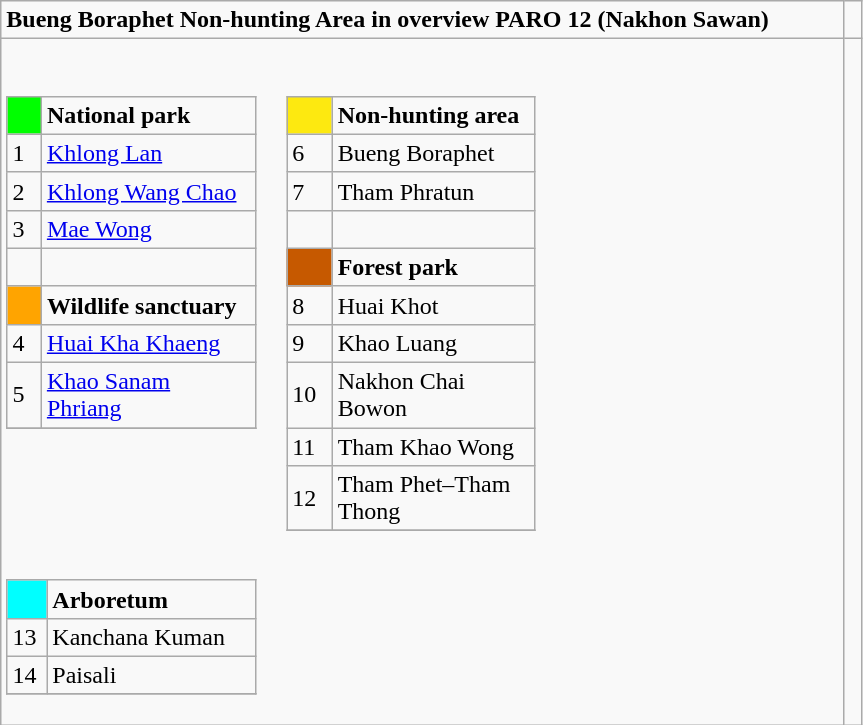<table role="presentation" class="wikitable mw-collapsible mw-collapsed">
<tr>
<td><strong>Bueng Boraphet Non-hunting Area in overview PARO 12 (Nakhon Sawan)</strong></td>
<td> </td>
</tr>
<tr>
<td><br><table class= "wikitable" style= "width:30%; display:inline-table;">
<tr>
<td style="width:3%; background:#00FF00;"> </td>
<td style="width:27%;"><strong>National park</strong></td>
</tr>
<tr>
<td>1</td>
<td><a href='#'>Khlong Lan</a></td>
</tr>
<tr>
<td>2</td>
<td><a href='#'>Khlong Wang Chao</a></td>
</tr>
<tr>
<td>3</td>
<td><a href='#'>Mae Wong</a></td>
</tr>
<tr>
<td> </td>
</tr>
<tr>
<td style="background:#FFA400;"> </td>
<td><strong>Wildlife sanctuary</strong></td>
</tr>
<tr>
<td>4</td>
<td><a href='#'>Huai Kha Khaeng</a></td>
</tr>
<tr>
<td>5</td>
<td><a href='#'>Khao Sanam Phriang</a></td>
</tr>
<tr>
</tr>
</table>
<table class= "wikitable" style= "width:30%; display:inline-table;">
<tr>
<td style="width:3%; background:#FDE910;"> </td>
<td style="width:30%;"><strong>Non-hunting area</strong></td>
</tr>
<tr>
<td>6</td>
<td>Bueng Boraphet</td>
</tr>
<tr>
<td>7</td>
<td>Tham Phratun</td>
</tr>
<tr>
<td>  </td>
</tr>
<tr>
<td style="width:3%; background:#C65900;"> </td>
<td style="width:27%;"><strong>Forest park</strong></td>
</tr>
<tr>
<td>8</td>
<td>Huai Khot</td>
</tr>
<tr>
<td>9</td>
<td>Khao Luang</td>
</tr>
<tr>
<td>10</td>
<td>Nakhon Chai Bowon</td>
</tr>
<tr>
<td>11</td>
<td>Tham Khao Wong</td>
</tr>
<tr>
<td>12</td>
<td>Tham Phet–Tham Thong</td>
</tr>
<tr>
</tr>
</table>
<table class= "wikitable" style= "width:30%; display:inline-table;">
<tr>
<td style="background:#00FFFF;"> </td>
<td><strong>Arboretum</strong></td>
</tr>
<tr>
<td>13</td>
<td>Kanchana Kuman</td>
</tr>
<tr>
<td>14</td>
<td>Paisali</td>
</tr>
<tr>
</tr>
</table>
</td>
</tr>
</table>
